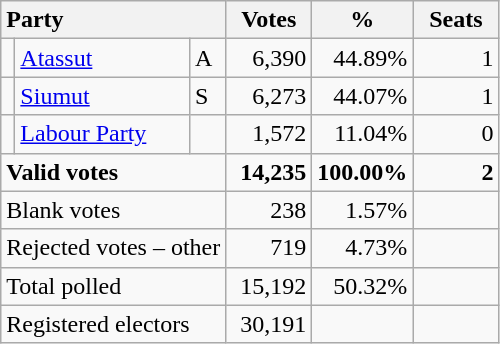<table class="wikitable" border="1" style="text-align:right;">
<tr>
<th style="text-align:left;" valign=bottom colspan=3>Party</th>
<th align=center valign=bottom width="50">Votes</th>
<th align=center valign=bottom width="50">%</th>
<th align=center valign=bottom width="50">Seats</th>
</tr>
<tr>
<td></td>
<td align=left><a href='#'>Atassut</a></td>
<td align=left>A</td>
<td>6,390</td>
<td>44.89%</td>
<td>1</td>
</tr>
<tr>
<td></td>
<td align=left><a href='#'>Siumut</a></td>
<td align=left>S</td>
<td>6,273</td>
<td>44.07%</td>
<td>1</td>
</tr>
<tr>
<td></td>
<td align=left><a href='#'>Labour Party</a></td>
<td></td>
<td>1,572</td>
<td>11.04%</td>
<td>0</td>
</tr>
<tr style="font-weight:bold">
<td align=left colspan=3>Valid votes</td>
<td>14,235</td>
<td>100.00%</td>
<td>2</td>
</tr>
<tr>
<td align=left colspan=3>Blank votes</td>
<td>238</td>
<td>1.57%</td>
<td></td>
</tr>
<tr>
<td align=left colspan=3>Rejected votes – other</td>
<td>719</td>
<td>4.73%</td>
<td></td>
</tr>
<tr>
<td align=left colspan=3>Total polled</td>
<td>15,192</td>
<td>50.32%</td>
<td></td>
</tr>
<tr>
<td align=left colspan=3>Registered electors</td>
<td>30,191</td>
<td></td>
<td></td>
</tr>
</table>
